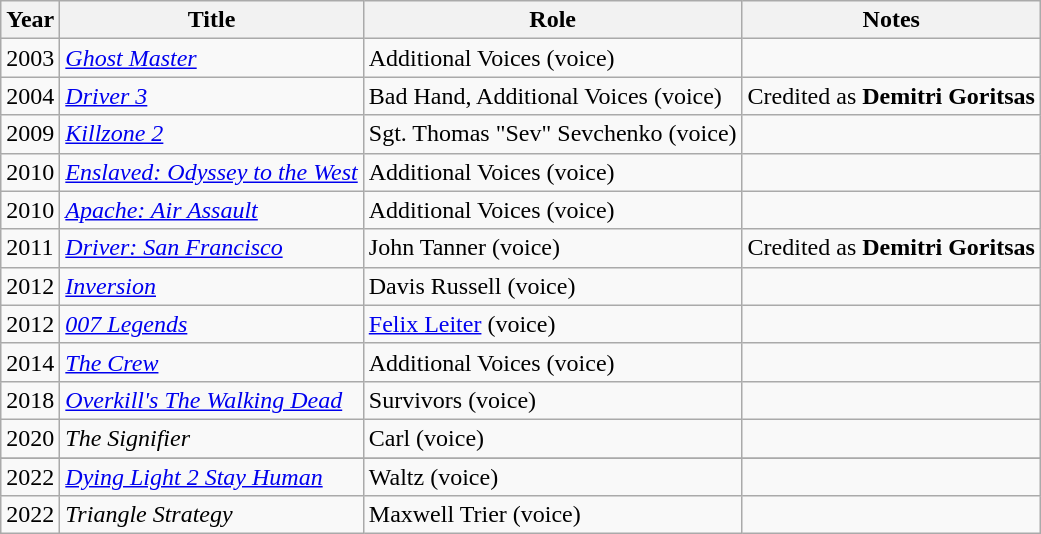<table class="wikitable sortable">
<tr>
<th>Year</th>
<th>Title</th>
<th>Role</th>
<th>Notes</th>
</tr>
<tr>
<td>2003</td>
<td><em><a href='#'>Ghost Master</a></em></td>
<td>Additional Voices (voice)</td>
<td></td>
</tr>
<tr>
<td>2004</td>
<td><em><a href='#'>Driver 3</a></em></td>
<td>Bad Hand, Additional Voices (voice)</td>
<td>Credited as <strong>Demitri Goritsas</strong></td>
</tr>
<tr>
<td>2009</td>
<td><em><a href='#'>Killzone 2</a></em></td>
<td>Sgt. Thomas "Sev" Sevchenko (voice)</td>
<td></td>
</tr>
<tr>
<td>2010</td>
<td><em><a href='#'>Enslaved: Odyssey to the West</a></em></td>
<td>Additional Voices (voice)</td>
<td></td>
</tr>
<tr>
<td>2010</td>
<td><em><a href='#'>Apache: Air Assault</a></em></td>
<td>Additional Voices (voice)</td>
<td></td>
</tr>
<tr>
<td>2011</td>
<td><em><a href='#'>Driver: San Francisco</a></em></td>
<td>John Tanner (voice)</td>
<td>Credited as <strong>Demitri Goritsas</strong></td>
</tr>
<tr>
<td>2012</td>
<td><em><a href='#'>Inversion</a></em></td>
<td>Davis Russell (voice)</td>
<td></td>
</tr>
<tr>
<td>2012</td>
<td><em><a href='#'>007 Legends</a></em></td>
<td><a href='#'>Felix Leiter</a> (voice)</td>
<td></td>
</tr>
<tr>
<td>2014</td>
<td><em><a href='#'>The Crew</a></em></td>
<td>Additional Voices (voice)</td>
<td></td>
</tr>
<tr>
<td>2018</td>
<td><em><a href='#'>Overkill's The Walking Dead</a></em></td>
<td>Survivors (voice)</td>
<td></td>
</tr>
<tr>
<td>2020</td>
<td><em>The Signifier</em></td>
<td>Carl (voice)</td>
<td></td>
</tr>
<tr>
</tr>
<tr>
<td>2022</td>
<td><em><a href='#'>Dying Light 2 Stay Human</a></em></td>
<td>Waltz (voice)</td>
<td></td>
</tr>
<tr>
<td>2022</td>
<td><em>Triangle Strategy</em></td>
<td>Maxwell Trier (voice)</td>
<td></td>
</tr>
</table>
